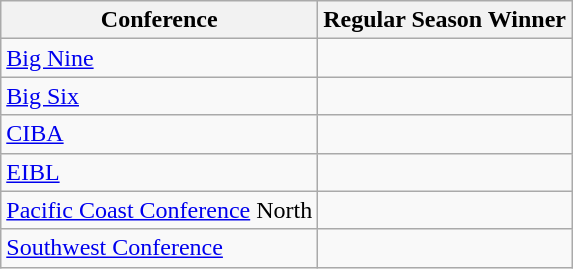<table class="wikitable">
<tr>
<th>Conference</th>
<th>Regular Season Winner</th>
</tr>
<tr>
<td><a href='#'>Big Nine</a></td>
<td></td>
</tr>
<tr>
<td><a href='#'>Big Six</a></td>
<td></td>
</tr>
<tr>
<td><a href='#'>CIBA</a></td>
<td></td>
</tr>
<tr>
<td><a href='#'>EIBL</a></td>
<td></td>
</tr>
<tr>
<td><a href='#'>Pacific Coast Conference</a> North</td>
<td></td>
</tr>
<tr>
<td><a href='#'>Southwest Conference</a></td>
<td></td>
</tr>
</table>
